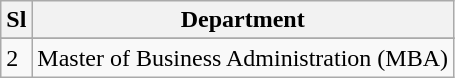<table class="wikitable">
<tr>
<th><strong>Sl</strong></th>
<th><strong>Department</strong></th>
</tr>
<tr>
</tr>
<tr>
<td>2</td>
<td>Master of Business Administration (MBA)</td>
</tr>
</table>
